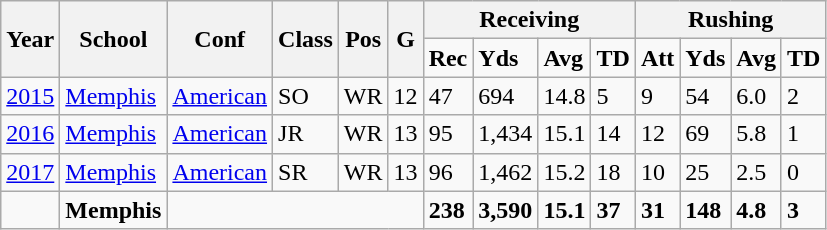<table class="wikitable">
<tr>
<th rowspan="2">Year</th>
<th rowspan="2">School</th>
<th rowspan="2">Conf</th>
<th rowspan="2">Class</th>
<th rowspan="2">Pos</th>
<th rowspan="2">G</th>
<th colspan="4" style="text-align: center; font-weight:bold;">Receiving</th>
<th colspan="4" style="text-align: center; font-weight:bold;">Rushing</th>
</tr>
<tr>
<td style="font-weight:bold;">Rec</td>
<td style="font-weight:bold;">Yds</td>
<td style="font-weight:bold;">Avg</td>
<td style="font-weight:bold;">TD</td>
<td style="font-weight:bold;">Att</td>
<td style="font-weight:bold;">Yds</td>
<td style="font-weight:bold;">Avg</td>
<td style="font-weight:bold;">TD</td>
</tr>
<tr>
<td><a href='#'>2015</a></td>
<td><a href='#'>Memphis</a></td>
<td><a href='#'>American</a></td>
<td>SO</td>
<td>WR</td>
<td>12</td>
<td>47</td>
<td>694</td>
<td>14.8</td>
<td>5</td>
<td>9</td>
<td>54</td>
<td>6.0</td>
<td>2</td>
</tr>
<tr>
<td><a href='#'>2016</a></td>
<td><a href='#'>Memphis</a></td>
<td><a href='#'>American</a></td>
<td>JR</td>
<td>WR</td>
<td>13</td>
<td>95</td>
<td>1,434</td>
<td>15.1</td>
<td>14</td>
<td>12</td>
<td>69</td>
<td>5.8</td>
<td>1</td>
</tr>
<tr>
<td><a href='#'>2017</a></td>
<td><a href='#'>Memphis</a></td>
<td><a href='#'>American</a></td>
<td>SR</td>
<td>WR</td>
<td>13</td>
<td>96</td>
<td>1,462</td>
<td>15.2</td>
<td>18</td>
<td>10</td>
<td>25</td>
<td>2.5</td>
<td>0</td>
</tr>
<tr>
<td style="font-weight:bold;"></td>
<td style="font-weight:bold;">Memphis</td>
<td colspan="4" style="font-weight:bold;"></td>
<td style="font-weight:bold;">238</td>
<td style="font-weight:bold;">3,590</td>
<td style="font-weight:bold;">15.1</td>
<td style="font-weight:bold;">37</td>
<td style="font-weight:bold;">31</td>
<td style="font-weight:bold;">148</td>
<td style="font-weight:bold;">4.8</td>
<td style="font-weight:bold;">3</td>
</tr>
</table>
